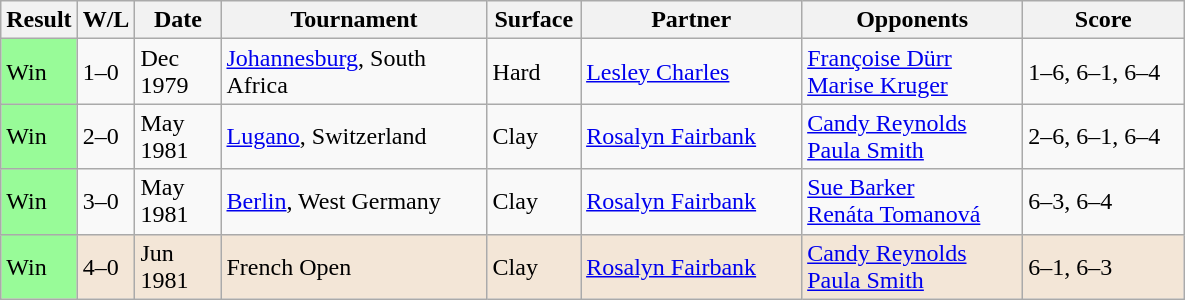<table class="sortable wikitable">
<tr>
<th>Result</th>
<th style="width:30px" class="unsortable">W/L</th>
<th style="width:50px">Date</th>
<th style="width:170px">Tournament</th>
<th style="width:55px">Surface</th>
<th style="width:140px">Partner</th>
<th style="width:140px">Opponents</th>
<th style="width:100px" class="unsortable">Score</th>
</tr>
<tr>
<td style="background:#98fb98;">Win</td>
<td>1–0</td>
<td>Dec 1979</td>
<td><a href='#'>Johannesburg</a>, South Africa</td>
<td>Hard</td>
<td> <a href='#'>Lesley Charles</a></td>
<td> <a href='#'>Françoise Dürr</a>  <br>  <a href='#'>Marise Kruger</a></td>
<td>1–6, 6–1, 6–4</td>
</tr>
<tr>
<td style="background:#98fb98;">Win</td>
<td>2–0</td>
<td>May 1981</td>
<td><a href='#'>Lugano</a>, Switzerland</td>
<td>Clay</td>
<td> <a href='#'>Rosalyn Fairbank</a></td>
<td> <a href='#'>Candy Reynolds</a> <br>  <a href='#'>Paula Smith</a></td>
<td>2–6, 6–1, 6–4</td>
</tr>
<tr>
<td style="background:#98fb98;">Win</td>
<td>3–0</td>
<td>May 1981</td>
<td><a href='#'>Berlin</a>, West Germany</td>
<td>Clay</td>
<td> <a href='#'>Rosalyn Fairbank</a></td>
<td> <a href='#'>Sue Barker</a> <br>  <a href='#'>Renáta Tomanová</a></td>
<td>6–3, 6–4</td>
</tr>
<tr style="background:#f3e6d7;">
<td style="background:#98fb98;">Win</td>
<td>4–0</td>
<td>Jun 1981</td>
<td>French Open</td>
<td>Clay</td>
<td> <a href='#'>Rosalyn Fairbank</a></td>
<td> <a href='#'>Candy Reynolds</a> <br>  <a href='#'>Paula Smith</a></td>
<td>6–1, 6–3</td>
</tr>
</table>
